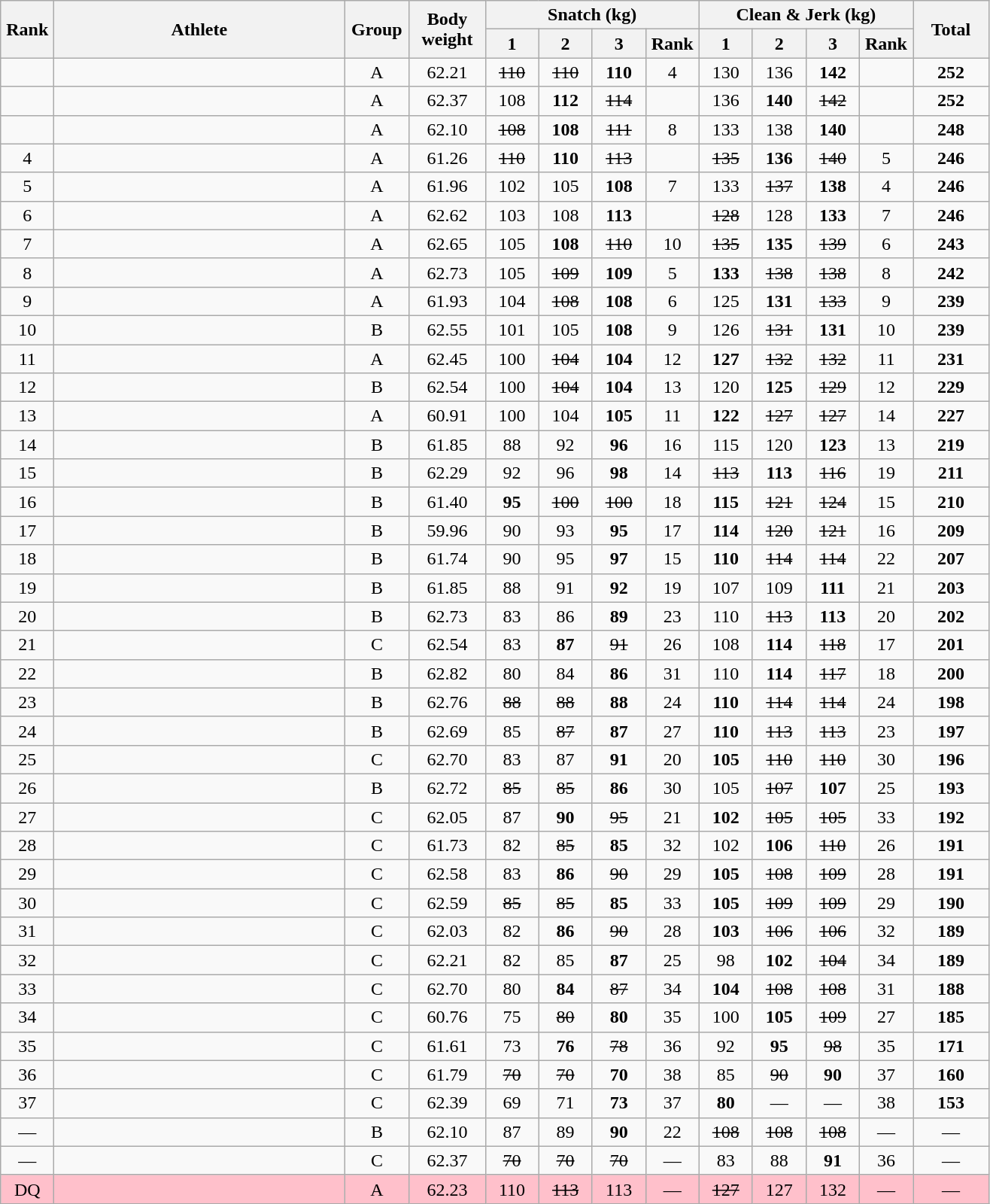<table class = "wikitable" style="text-align:center;">
<tr>
<th rowspan=2 width=40>Rank</th>
<th rowspan=2 width=250>Athlete</th>
<th rowspan=2 width=50>Group</th>
<th rowspan=2 width=60>Body weight</th>
<th colspan=4>Snatch (kg)</th>
<th colspan=4>Clean & Jerk (kg)</th>
<th rowspan=2 width=60>Total</th>
</tr>
<tr>
<th width=40>1</th>
<th width=40>2</th>
<th width=40>3</th>
<th width=40>Rank</th>
<th width=40>1</th>
<th width=40>2</th>
<th width=40>3</th>
<th width=40>Rank</th>
</tr>
<tr>
<td></td>
<td align=left></td>
<td>A</td>
<td>62.21</td>
<td><s>110 </s></td>
<td><s>110 </s></td>
<td><strong>110</strong></td>
<td>4</td>
<td>130</td>
<td>136</td>
<td><strong>142</strong></td>
<td></td>
<td><strong>252</strong></td>
</tr>
<tr>
<td></td>
<td align=left></td>
<td>A</td>
<td>62.37</td>
<td>108</td>
<td><strong>112</strong></td>
<td><s>114</s></td>
<td></td>
<td>136</td>
<td><strong>140</strong></td>
<td><s>142</s></td>
<td></td>
<td><strong>252</strong></td>
</tr>
<tr>
<td></td>
<td align=left></td>
<td>A</td>
<td>62.10</td>
<td><s>108</s></td>
<td><strong>108</strong></td>
<td><s>111</s></td>
<td>8</td>
<td>133</td>
<td>138</td>
<td><strong>140</strong></td>
<td></td>
<td><strong>248</strong></td>
</tr>
<tr>
<td>4</td>
<td align=left></td>
<td>A</td>
<td>61.26</td>
<td><s>110</s></td>
<td><strong>110</strong></td>
<td><s>113</s></td>
<td></td>
<td><s>135</s></td>
<td><strong>136</strong></td>
<td><s>140</s></td>
<td>5</td>
<td><strong>246</strong></td>
</tr>
<tr>
<td>5</td>
<td align=left></td>
<td>A</td>
<td>61.96</td>
<td>102</td>
<td>105</td>
<td><strong>108</strong></td>
<td>7</td>
<td>133</td>
<td><s>137</s></td>
<td><strong>138</strong></td>
<td>4</td>
<td><strong>246</strong></td>
</tr>
<tr>
<td>6</td>
<td align=left></td>
<td>A</td>
<td>62.62</td>
<td>103</td>
<td>108</td>
<td><strong>113</strong></td>
<td></td>
<td><s>128</s></td>
<td>128</td>
<td><strong>133</strong></td>
<td>7</td>
<td><strong>246</strong></td>
</tr>
<tr>
<td>7</td>
<td align=left></td>
<td>A</td>
<td>62.65</td>
<td>105</td>
<td><strong>108</strong></td>
<td><s>110</s></td>
<td>10</td>
<td><s>135</s></td>
<td><strong>135</strong></td>
<td><s>139</s></td>
<td>6</td>
<td><strong>243</strong></td>
</tr>
<tr>
<td>8</td>
<td align=left></td>
<td>A</td>
<td>62.73</td>
<td>105</td>
<td><s>109</s></td>
<td><strong>109</strong></td>
<td>5</td>
<td><strong>133</strong></td>
<td><s>138</s></td>
<td><s>138</s></td>
<td>8</td>
<td><strong>242</strong></td>
</tr>
<tr>
<td>9</td>
<td align=left></td>
<td>A</td>
<td>61.93</td>
<td>104</td>
<td><s>108</s></td>
<td><strong>108</strong></td>
<td>6</td>
<td>125</td>
<td><strong>131</strong></td>
<td><s>133</s></td>
<td>9</td>
<td><strong>239</strong></td>
</tr>
<tr>
<td>10</td>
<td align=left></td>
<td>B</td>
<td>62.55</td>
<td>101</td>
<td>105</td>
<td><strong>108</strong></td>
<td>9</td>
<td>126</td>
<td><s>131</s></td>
<td><strong>131</strong></td>
<td>10</td>
<td><strong>239</strong></td>
</tr>
<tr>
<td>11</td>
<td align=left></td>
<td>A</td>
<td>62.45</td>
<td>100</td>
<td><s>104 </s></td>
<td><strong>104</strong></td>
<td>12</td>
<td><strong>127</strong></td>
<td><s>132 </s></td>
<td><s>132 </s></td>
<td>11</td>
<td><strong>231</strong></td>
</tr>
<tr>
<td>12</td>
<td align=left></td>
<td>B</td>
<td>62.54</td>
<td>100</td>
<td><s>104 </s></td>
<td><strong>104</strong></td>
<td>13</td>
<td>120</td>
<td><strong>125</strong></td>
<td><s>129 </s></td>
<td>12</td>
<td><strong>229</strong></td>
</tr>
<tr>
<td>13</td>
<td align=left></td>
<td>A</td>
<td>60.91</td>
<td>100</td>
<td>104</td>
<td><strong>105</strong></td>
<td>11</td>
<td><strong>122</strong></td>
<td><s>127</s></td>
<td><s>127</s></td>
<td>14</td>
<td><strong>227</strong></td>
</tr>
<tr>
<td>14</td>
<td align=left></td>
<td>B</td>
<td>61.85</td>
<td>88</td>
<td>92</td>
<td><strong>96</strong></td>
<td>16</td>
<td>115</td>
<td>120</td>
<td><strong>123</strong></td>
<td>13</td>
<td><strong>219</strong></td>
</tr>
<tr>
<td>15</td>
<td align=left></td>
<td>B</td>
<td>62.29</td>
<td>92</td>
<td>96</td>
<td><strong>98</strong></td>
<td>14</td>
<td><s>113</s></td>
<td><strong>113</strong></td>
<td><s>116</s></td>
<td>19</td>
<td><strong>211</strong></td>
</tr>
<tr>
<td>16</td>
<td align=left></td>
<td>B</td>
<td>61.40</td>
<td><strong>95</strong></td>
<td><s>100 </s></td>
<td><s>100 </s></td>
<td>18</td>
<td><strong>115</strong></td>
<td><s>121 </s></td>
<td><s>124 </s></td>
<td>15</td>
<td><strong>210</strong></td>
</tr>
<tr>
<td>17</td>
<td align=left></td>
<td>B</td>
<td>59.96</td>
<td>90</td>
<td>93</td>
<td><strong>95</strong></td>
<td>17</td>
<td><strong>114</strong></td>
<td><s>120 </s></td>
<td><s>121 </s></td>
<td>16</td>
<td><strong>209</strong></td>
</tr>
<tr>
<td>18</td>
<td align=left></td>
<td>B</td>
<td>61.74</td>
<td>90</td>
<td>95</td>
<td><strong>97</strong></td>
<td>15</td>
<td><strong>110</strong></td>
<td><s>114 </s></td>
<td><s>114 </s></td>
<td>22</td>
<td><strong>207</strong></td>
</tr>
<tr>
<td>19</td>
<td align=left></td>
<td>B</td>
<td>61.85</td>
<td>88</td>
<td>91</td>
<td><strong>92</strong></td>
<td>19</td>
<td>107</td>
<td>109</td>
<td><strong>111</strong></td>
<td>21</td>
<td><strong>203</strong></td>
</tr>
<tr>
<td>20</td>
<td align=left></td>
<td>B</td>
<td>62.73</td>
<td>83</td>
<td>86</td>
<td><strong>89</strong></td>
<td>23</td>
<td>110</td>
<td><s>113 </s></td>
<td><strong>113</strong></td>
<td>20</td>
<td><strong>202</strong></td>
</tr>
<tr>
<td>21</td>
<td align=left></td>
<td>C</td>
<td>62.54</td>
<td>83</td>
<td><strong>87</strong></td>
<td><s>91 </s></td>
<td>26</td>
<td>108</td>
<td><strong>114</strong></td>
<td><s>118 </s></td>
<td>17</td>
<td><strong>201</strong></td>
</tr>
<tr>
<td>22</td>
<td align=left></td>
<td>B</td>
<td>62.82</td>
<td>80</td>
<td>84</td>
<td><strong>86</strong></td>
<td>31</td>
<td>110</td>
<td><strong>114</strong></td>
<td><s>117 </s></td>
<td>18</td>
<td><strong>200</strong></td>
</tr>
<tr>
<td>23</td>
<td align=left></td>
<td>B</td>
<td>62.76</td>
<td><s>88 </s></td>
<td><s>88 </s></td>
<td><strong>88</strong></td>
<td>24</td>
<td><strong>110</strong></td>
<td><s>114 </s></td>
<td><s>114 </s></td>
<td>24</td>
<td><strong>198</strong></td>
</tr>
<tr>
<td>24</td>
<td align=left></td>
<td>B</td>
<td>62.69</td>
<td>85</td>
<td><s>87 </s></td>
<td><strong>87</strong></td>
<td>27</td>
<td><strong>110</strong></td>
<td><s>113 </s></td>
<td><s>113 </s></td>
<td>23</td>
<td><strong>197</strong></td>
</tr>
<tr>
<td>25</td>
<td align=left></td>
<td>C</td>
<td>62.70</td>
<td>83</td>
<td>87</td>
<td><strong>91</strong></td>
<td>20</td>
<td><strong>105</strong></td>
<td><s>110 </s></td>
<td><s>110 </s></td>
<td>30</td>
<td><strong>196</strong></td>
</tr>
<tr>
<td>26</td>
<td align=left></td>
<td>B</td>
<td>62.72</td>
<td><s>85 </s></td>
<td><s>85 </s></td>
<td><strong>86</strong></td>
<td>30</td>
<td>105</td>
<td><s>107 </s></td>
<td><strong>107</strong></td>
<td>25</td>
<td><strong>193</strong></td>
</tr>
<tr>
<td>27</td>
<td align=left></td>
<td>C</td>
<td>62.05</td>
<td>87</td>
<td><strong>90</strong></td>
<td><s>95 </s></td>
<td>21</td>
<td><strong>102</strong></td>
<td><s>105 </s></td>
<td><s>105 </s></td>
<td>33</td>
<td><strong>192</strong></td>
</tr>
<tr>
<td>28</td>
<td align=left></td>
<td>C</td>
<td>61.73</td>
<td>82</td>
<td><s>85 </s></td>
<td><strong>85</strong></td>
<td>32</td>
<td>102</td>
<td><strong>106</strong></td>
<td><s>110 </s></td>
<td>26</td>
<td><strong>191</strong></td>
</tr>
<tr>
<td>29</td>
<td align=left></td>
<td>C</td>
<td>62.58</td>
<td>83</td>
<td><strong>86</strong></td>
<td><s>90 </s></td>
<td>29</td>
<td><strong>105</strong></td>
<td><s>108 </s></td>
<td><s>109 </s></td>
<td>28</td>
<td><strong>191</strong></td>
</tr>
<tr>
<td>30</td>
<td align=left></td>
<td>C</td>
<td>62.59</td>
<td><s>85 </s></td>
<td><s>85 </s></td>
<td><strong>85</strong></td>
<td>33</td>
<td><strong>105</strong></td>
<td><s>109 </s></td>
<td><s>109 </s></td>
<td>29</td>
<td><strong>190</strong></td>
</tr>
<tr>
<td>31</td>
<td align=left></td>
<td>C</td>
<td>62.03</td>
<td>82</td>
<td><strong>86</strong></td>
<td><s>90 </s></td>
<td>28</td>
<td><strong>103</strong></td>
<td><s>106 </s></td>
<td><s>106 </s></td>
<td>32</td>
<td><strong>189</strong></td>
</tr>
<tr>
<td>32</td>
<td align=left></td>
<td>C</td>
<td>62.21</td>
<td>82</td>
<td>85</td>
<td><strong>87</strong></td>
<td>25</td>
<td>98</td>
<td><strong>102</strong></td>
<td><s>104 </s></td>
<td>34</td>
<td><strong>189</strong></td>
</tr>
<tr>
<td>33</td>
<td align=left></td>
<td>C</td>
<td>62.70</td>
<td>80</td>
<td><strong>84</strong></td>
<td><s>87 </s></td>
<td>34</td>
<td><strong>104</strong></td>
<td><s>108 </s></td>
<td><s>108 </s></td>
<td>31</td>
<td><strong>188</strong></td>
</tr>
<tr>
<td>34</td>
<td align=left></td>
<td>C</td>
<td>60.76</td>
<td>75</td>
<td><s>80 </s></td>
<td><strong>80</strong></td>
<td>35</td>
<td>100</td>
<td><strong>105</strong></td>
<td><s>109 </s></td>
<td>27</td>
<td><strong>185</strong></td>
</tr>
<tr>
<td>35</td>
<td align=left></td>
<td>C</td>
<td>61.61</td>
<td>73</td>
<td><strong>76</strong></td>
<td><s>78 </s></td>
<td>36</td>
<td>92</td>
<td><strong>95</strong></td>
<td><s>98 </s></td>
<td>35</td>
<td><strong>171</strong></td>
</tr>
<tr>
<td>36</td>
<td align=left></td>
<td>C</td>
<td>61.79</td>
<td><s>70 </s></td>
<td><s>70 </s></td>
<td><strong>70</strong></td>
<td>38</td>
<td>85</td>
<td><s>90 </s></td>
<td><strong>90</strong></td>
<td>37</td>
<td><strong>160</strong></td>
</tr>
<tr>
<td>37</td>
<td align=left></td>
<td>C</td>
<td>62.39</td>
<td>69</td>
<td>71</td>
<td><strong>73</strong></td>
<td>37</td>
<td><strong>80</strong></td>
<td>—</td>
<td>—</td>
<td>38</td>
<td><strong>153</strong></td>
</tr>
<tr>
<td>—</td>
<td align=left></td>
<td>B</td>
<td>62.10</td>
<td>87</td>
<td>89</td>
<td><strong>90</strong></td>
<td>22</td>
<td><s>108 </s></td>
<td><s>108 </s></td>
<td><s>108 </s></td>
<td>—</td>
<td>—</td>
</tr>
<tr>
<td>—</td>
<td align=left></td>
<td>C</td>
<td>62.37</td>
<td><s>70 </s></td>
<td><s>70 </s></td>
<td><s>70 </s></td>
<td>—</td>
<td>83</td>
<td>88</td>
<td><strong>91</strong></td>
<td>36</td>
<td>—</td>
</tr>
<tr bgcolor=pink>
<td>DQ</td>
<td align=left></td>
<td>A</td>
<td>62.23</td>
<td>110</td>
<td><s>113</s></td>
<td>113</td>
<td>—</td>
<td><s>127</s></td>
<td>127</td>
<td>132</td>
<td>—</td>
<td>—</td>
</tr>
</table>
